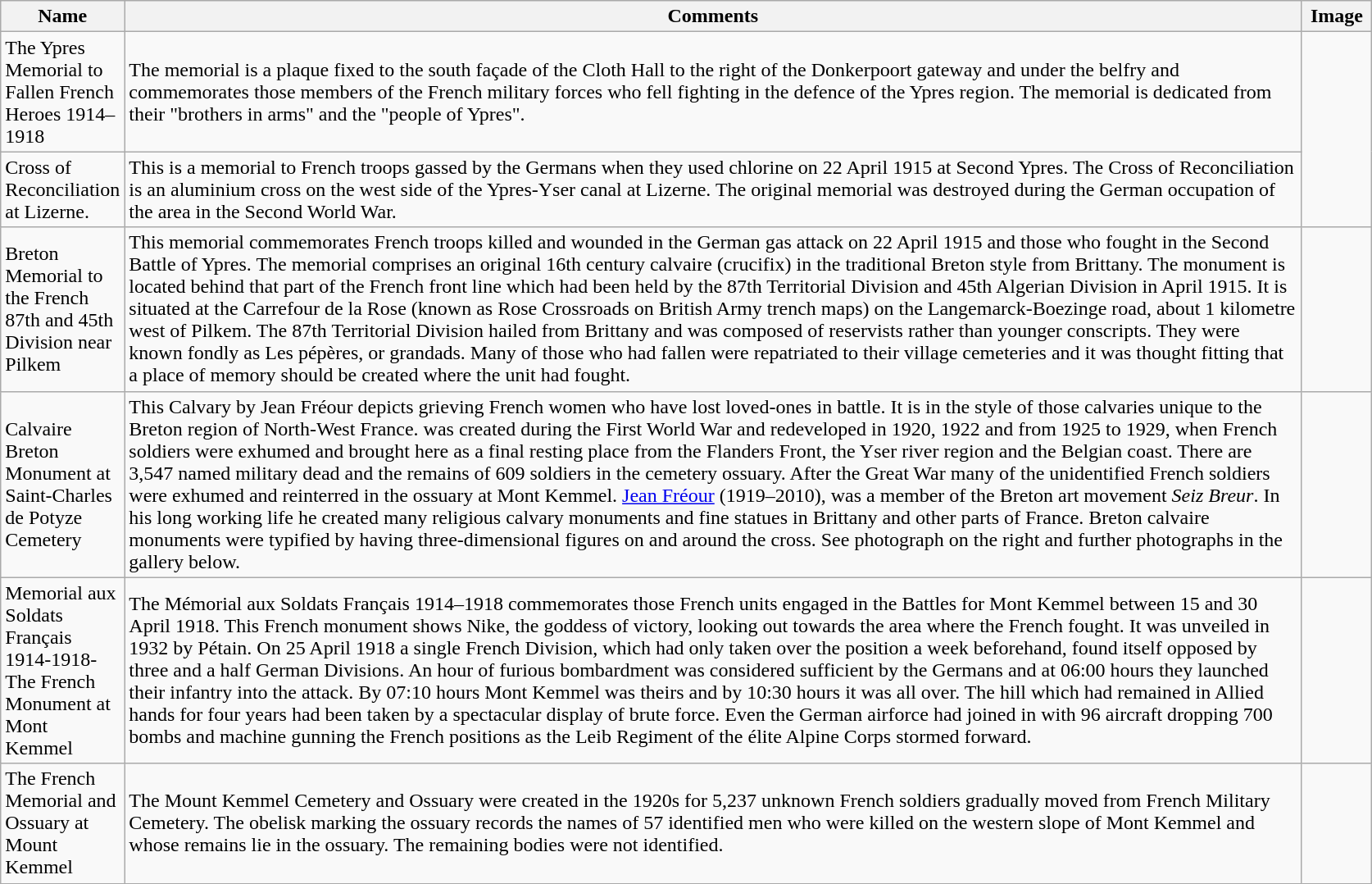<table class="wikitable sortable">
<tr>
<th scope="col" style="width:50px;">Name</th>
<th scope="col" style="width:950px;">Comments</th>
<th scope="col" style="width:50px;">Image</th>
</tr>
<tr>
<td>The Ypres Memorial to Fallen French Heroes 1914–1918</td>
<td>The memorial is a plaque fixed to the south façade of the Cloth Hall to the right of the Donkerpoort gateway and under the belfry and commemorates those members of the French military forces who fell fighting in the defence of the Ypres region. The memorial is dedicated from their "brothers in arms" and the "people of Ypres".</td>
</tr>
<tr>
<td>Cross of Reconciliation at Lizerne.</td>
<td>This is a memorial to French troops gassed by the Germans when they used chlorine on 22 April 1915 at Second Ypres. The Cross of Reconciliation is an aluminium cross on the west side of the Ypres-Yser canal at Lizerne. The original memorial was destroyed during the German occupation of the area in the Second World War.</td>
</tr>
<tr>
<td>Breton Memorial to the French 87th and 45th Division near Pilkem</td>
<td>This memorial commemorates French troops killed and wounded in the German gas attack on 22 April 1915 and those who fought in the Second Battle of Ypres. The memorial comprises an original 16th century calvaire (crucifix) in the traditional Breton style from Brittany. The monument is located behind that part of the French front line which had been held by the 87th Territorial Division and 45th Algerian Division in April 1915. It is situated at the Carrefour de la Rose (known as Rose Crossroads on British Army trench maps) on the Langemarck-Boezinge road, about 1 kilometre west of Pilkem. The 87th Territorial Division hailed from Brittany and was composed of reservists rather than younger conscripts. They were known fondly as Les pépères, or grandads. Many of those who had fallen were repatriated to their village cemeteries and it was thought fitting that a place of memory should be created where the unit had fought.<br></td>
<td></td>
</tr>
<tr>
<td>Calvaire Breton Monument at Saint-Charles de Potyze Cemetery</td>
<td>This Calvary by Jean Fréour depicts grieving French women who have lost loved-ones in battle. It is in the style of those calvaries unique to the Breton region of North-West France.  was created during the First World War and redeveloped in 1920, 1922 and from 1925 to 1929, when French soldiers were exhumed and brought here as a final resting place from the Flanders Front, the Yser river region and the Belgian coast. There are 3,547 named military dead and the remains of 609 soldiers in the cemetery ossuary. After the Great War many of the unidentified French soldiers were exhumed and reinterred in the ossuary at Mont Kemmel. <a href='#'>Jean Fréour</a> (1919–2010), was a member of the Breton art movement <em>Seiz Breur</em>. In his long working life he created many religious calvary monuments and fine statues in Brittany and other parts of France. Breton calvaire monuments were typified by having three-dimensional figures on and around the cross. See photograph on the right and further photographs in the gallery below.</td>
<td></td>
</tr>
<tr>
<td>Memorial aux Soldats Français 1914-1918-The French Monument at Mont Kemmel</td>
<td>The Mémorial aux Soldats Français 1914–1918 commemorates those French units engaged in the Battles for Mont Kemmel between 15 and 30 April 1918. This  French monument shows Nike, the goddess of victory, looking out towards the area where the French fought. It was unveiled in 1932 by Pétain. On 25 April 1918 a single French Division, which had only taken over the position a week beforehand, found itself opposed by three and a half German Divisions. An hour of furious bombardment was considered sufficient by the Germans and at 06:00 hours they launched their infantry into the attack. By 07:10 hours Mont Kemmel was theirs and by 10:30 hours it was all over. The hill which had remained in Allied hands for four years had been taken by a spectacular display of brute force. Even the German airforce had joined in with 96 aircraft dropping 700 bombs and machine gunning the French positions as the Leib Regiment of the élite Alpine Corps stormed forward.</td>
<td><br></td>
</tr>
<tr>
<td>The French Memorial and Ossuary at Mount Kemmel</td>
<td>The Mount Kemmel Cemetery and Ossuary were created in the 1920s for 5,237 unknown French soldiers gradually moved from  French Military Cemetery. The obelisk marking the ossuary records the names of 57 identified men who were killed on the western slope of Mont Kemmel and whose remains lie in the ossuary. The remaining bodies were not identified.</td>
<td></td>
</tr>
</table>
